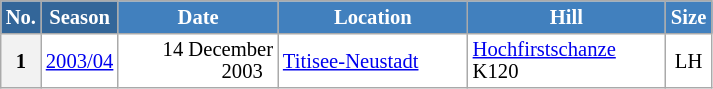<table class="wikitable sortable" style="font-size:86%; line-height:15px; text-align:left; border:grey solid 1px; border-collapse:collapse; background:#ffffff;">
<tr style="background:#efefef;">
<th style="background-color:#369; color:white; width:10px;">No.</th>
<th style="background-color:#369; color:white;  width:30px;">Season</th>
<th style="background-color:#4180be; color:white; width:100px;">Date</th>
<th style="background-color:#4180be; color:white; width:120px;">Location</th>
<th style="background-color:#4180be; color:white; width:125px;">Hill</th>
<th style="background-color:#4180be; color:white; width:25px;">Size</th>
</tr>
<tr>
<th scope=row style="text-align:center;">1</th>
<td align=center><a href='#'>2003/04</a></td>
<td align=right>14 December 2003  </td>
<td> <a href='#'>Titisee-Neustadt</a></td>
<td><a href='#'>Hochfirstschanze</a> K120</td>
<td align=center>LH</td>
</tr>
</table>
